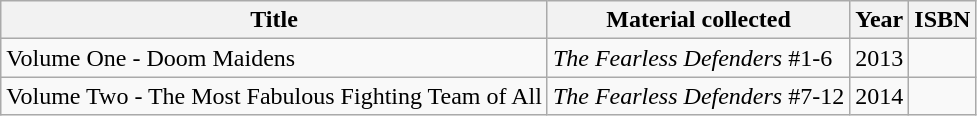<table class="wikitable sortable">
<tr>
<th>Title</th>
<th>Material collected</th>
<th>Year</th>
<th>ISBN</th>
</tr>
<tr>
<td>Volume One - Doom Maidens</td>
<td><em>The Fearless Defenders</em> #1-6</td>
<td>2013</td>
<td></td>
</tr>
<tr>
<td>Volume Two - The Most Fabulous Fighting Team of All</td>
<td><em>The Fearless Defenders</em> #7-12</td>
<td>2014</td>
<td></td>
</tr>
</table>
